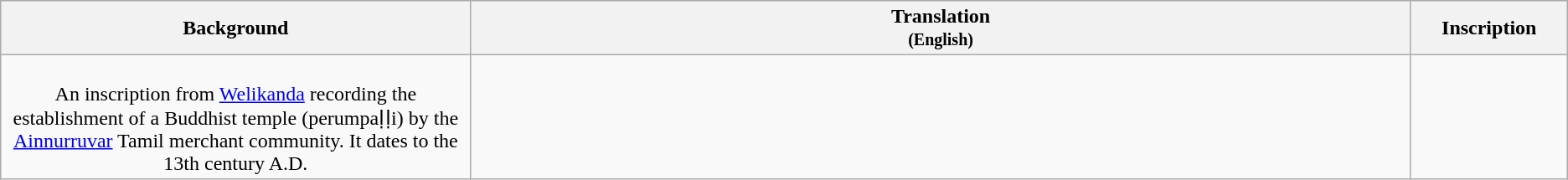<table class="wikitable centre">
<tr>
<th scope="col" align=left>Background<br></th>
<th>Translation<br><small>(English)</small></th>
<th>Inscription<br></th>
</tr>
<tr>
<td align=center width="30%"><br>An inscription from <a href='#'>Welikanda</a> recording the establishment of a Buddhist temple (perumpaḷḷi) by the <a href='#'>Ainnurruvar</a> Tamil merchant community. It dates to the 13th century A.D.</td>
<td align=left><br></td>
<td align=center width="10%"><br></td>
</tr>
</table>
